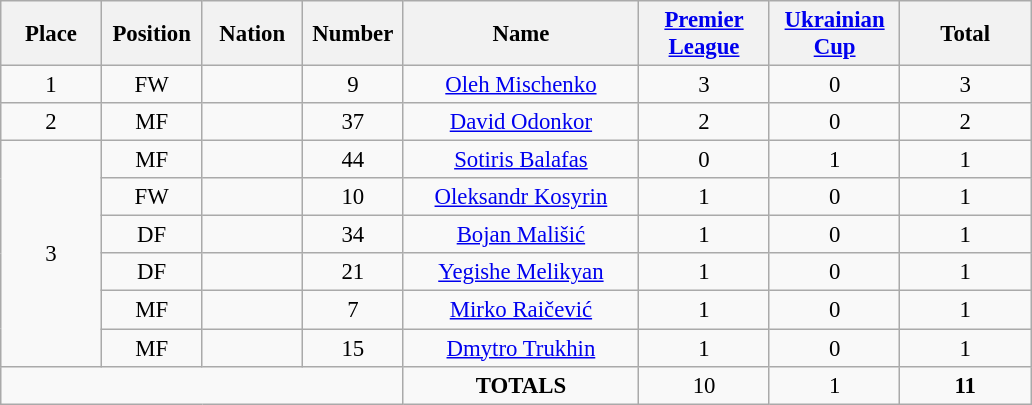<table class="wikitable" style="font-size: 95%; text-align: center;">
<tr>
<th width=60>Place</th>
<th width=60>Position</th>
<th width=60>Nation</th>
<th width=60>Number</th>
<th width=150>Name</th>
<th width=80><a href='#'>Premier League</a></th>
<th width=80><a href='#'>Ukrainian Cup</a></th>
<th width=80><strong>Total</strong></th>
</tr>
<tr>
<td>1</td>
<td>FW</td>
<td></td>
<td>9</td>
<td><a href='#'>Oleh Mischenko</a></td>
<td>3</td>
<td>0</td>
<td>3</td>
</tr>
<tr>
<td>2</td>
<td>MF</td>
<td></td>
<td>37</td>
<td><a href='#'>David Odonkor</a></td>
<td>2</td>
<td>0</td>
<td>2</td>
</tr>
<tr>
<td rowspan="6">3</td>
<td>MF</td>
<td></td>
<td>44</td>
<td><a href='#'>Sotiris Balafas</a></td>
<td>0</td>
<td>1</td>
<td>1</td>
</tr>
<tr>
<td>FW</td>
<td></td>
<td>10</td>
<td><a href='#'>Oleksandr Kosyrin</a></td>
<td>1</td>
<td>0</td>
<td>1</td>
</tr>
<tr>
<td>DF</td>
<td></td>
<td>34</td>
<td><a href='#'>Bojan Mališić</a></td>
<td>1</td>
<td>0</td>
<td>1</td>
</tr>
<tr>
<td>DF</td>
<td></td>
<td>21</td>
<td><a href='#'>Yegishe Melikyan</a></td>
<td>1</td>
<td>0</td>
<td>1</td>
</tr>
<tr>
<td>MF</td>
<td></td>
<td>7</td>
<td><a href='#'>Mirko Raičević</a></td>
<td>1</td>
<td>0</td>
<td>1</td>
</tr>
<tr>
<td>MF</td>
<td></td>
<td>15</td>
<td><a href='#'>Dmytro Trukhin</a></td>
<td>1</td>
<td>0</td>
<td>1</td>
</tr>
<tr>
<td colspan="4"></td>
<td><strong>TOTALS</strong></td>
<td>10</td>
<td>1</td>
<td><strong>11</strong></td>
</tr>
</table>
